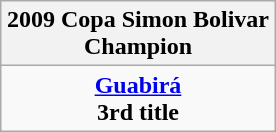<table class="wikitable" style="text-align: center; margin: 0 auto;">
<tr>
<th>2009 Copa Simon Bolivar <br> Champion</th>
</tr>
<tr>
<td><strong><a href='#'>Guabirá</a></strong><br><strong>3rd title </strong></td>
</tr>
</table>
